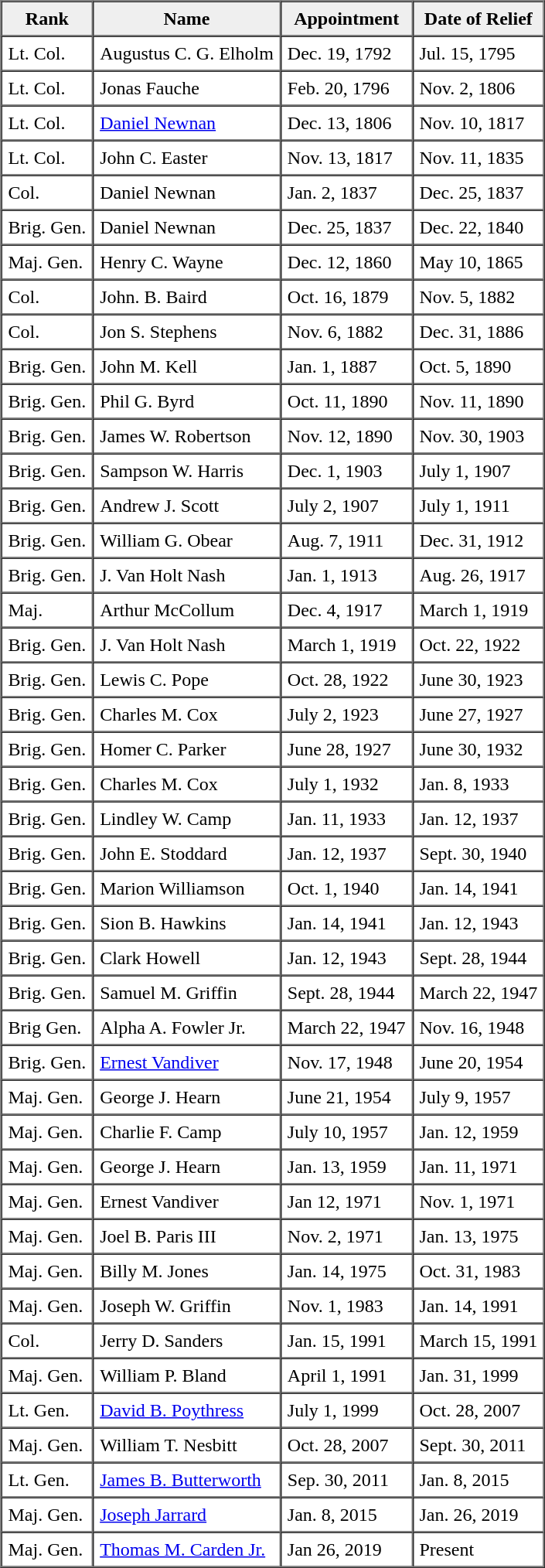<table border="1" cellpadding="5" cellspacing="0">
<tr>
<th scope="col" style="background:#efefef;">Rank</th>
<th scope="col" style="background:#efefef;">Name</th>
<th scope="col" style="background:#efefef;">Appointment</th>
<th scope="col" style="background:#efefef;">Date of Relief</th>
</tr>
<tr>
<td>Lt. Col.</td>
<td>Augustus C. G. Elholm</td>
<td>Dec. 19, 1792</td>
<td>Jul. 15, 1795</td>
</tr>
<tr>
<td>Lt. Col.</td>
<td>Jonas Fauche</td>
<td>Feb. 20, 1796</td>
<td>Nov. 2, 1806</td>
</tr>
<tr>
<td>Lt. Col.</td>
<td><a href='#'>Daniel Newnan</a></td>
<td>Dec. 13, 1806</td>
<td>Nov. 10, 1817</td>
</tr>
<tr>
<td>Lt. Col.</td>
<td>John C. Easter</td>
<td>Nov. 13, 1817</td>
<td>Nov. 11, 1835</td>
</tr>
<tr>
<td>Col.</td>
<td>Daniel Newnan</td>
<td>Jan. 2, 1837</td>
<td>Dec. 25, 1837</td>
</tr>
<tr>
<td>Brig. Gen.</td>
<td>Daniel Newnan</td>
<td>Dec. 25, 1837</td>
<td>Dec. 22, 1840</td>
</tr>
<tr>
<td>Maj. Gen.</td>
<td>Henry C. Wayne</td>
<td>Dec. 12, 1860</td>
<td>May 10, 1865</td>
</tr>
<tr>
<td>Col.</td>
<td>John. B. Baird</td>
<td>Oct. 16, 1879</td>
<td>Nov. 5, 1882</td>
</tr>
<tr>
<td>Col.</td>
<td>Jon S. Stephens</td>
<td>Nov. 6, 1882</td>
<td>Dec. 31, 1886</td>
</tr>
<tr>
<td>Brig. Gen.</td>
<td>John M. Kell</td>
<td>Jan. 1, 1887</td>
<td>Oct. 5, 1890</td>
</tr>
<tr>
<td>Brig. Gen.</td>
<td>Phil G. Byrd</td>
<td>Oct. 11, 1890</td>
<td>Nov. 11, 1890</td>
</tr>
<tr>
<td>Brig. Gen.</td>
<td>James W. Robertson</td>
<td>Nov. 12, 1890</td>
<td>Nov. 30, 1903</td>
</tr>
<tr>
<td>Brig. Gen.</td>
<td>Sampson W. Harris</td>
<td>Dec. 1, 1903</td>
<td>July 1, 1907</td>
</tr>
<tr>
<td>Brig. Gen.</td>
<td>Andrew J. Scott</td>
<td>July 2, 1907</td>
<td>July 1, 1911</td>
</tr>
<tr>
<td>Brig. Gen.</td>
<td>William G. Obear</td>
<td>Aug. 7, 1911</td>
<td>Dec. 31, 1912</td>
</tr>
<tr>
<td>Brig. Gen.</td>
<td>J. Van Holt Nash</td>
<td>Jan. 1, 1913</td>
<td>Aug. 26, 1917</td>
</tr>
<tr>
<td>Maj.</td>
<td>Arthur McCollum</td>
<td>Dec. 4, 1917</td>
<td>March 1, 1919</td>
</tr>
<tr>
<td>Brig. Gen.</td>
<td>J. Van Holt Nash</td>
<td>March 1, 1919</td>
<td>Oct. 22, 1922</td>
</tr>
<tr>
<td>Brig. Gen.</td>
<td>Lewis C. Pope</td>
<td>Oct. 28, 1922</td>
<td>June 30, 1923</td>
</tr>
<tr>
<td>Brig. Gen.</td>
<td>Charles M. Cox</td>
<td>July 2, 1923</td>
<td>June 27, 1927</td>
</tr>
<tr>
<td>Brig. Gen.</td>
<td>Homer C. Parker</td>
<td>June 28, 1927</td>
<td>June 30, 1932</td>
</tr>
<tr>
<td>Brig. Gen.</td>
<td>Charles M. Cox</td>
<td>July 1, 1932</td>
<td>Jan. 8, 1933</td>
</tr>
<tr>
<td>Brig. Gen.</td>
<td>Lindley W. Camp</td>
<td>Jan. 11, 1933</td>
<td>Jan. 12, 1937</td>
</tr>
<tr>
<td>Brig. Gen.</td>
<td>John E. Stoddard</td>
<td>Jan. 12, 1937</td>
<td>Sept. 30, 1940</td>
</tr>
<tr>
<td>Brig. Gen.</td>
<td>Marion Williamson</td>
<td>Oct. 1, 1940</td>
<td>Jan. 14, 1941</td>
</tr>
<tr>
<td>Brig. Gen.</td>
<td>Sion B. Hawkins</td>
<td>Jan. 14, 1941</td>
<td>Jan. 12, 1943</td>
</tr>
<tr>
<td>Brig. Gen.</td>
<td>Clark Howell</td>
<td>Jan. 12, 1943</td>
<td>Sept. 28, 1944</td>
</tr>
<tr>
<td>Brig. Gen.</td>
<td>Samuel M. Griffin</td>
<td>Sept. 28, 1944</td>
<td>March 22, 1947</td>
</tr>
<tr>
<td>Brig Gen.</td>
<td>Alpha A. Fowler Jr.</td>
<td>March 22, 1947</td>
<td>Nov. 16, 1948</td>
</tr>
<tr>
<td>Brig. Gen.</td>
<td><a href='#'>Ernest Vandiver</a></td>
<td>Nov. 17, 1948</td>
<td>June 20, 1954</td>
</tr>
<tr>
<td>Maj. Gen.</td>
<td>George J. Hearn</td>
<td>June 21, 1954</td>
<td>July 9, 1957</td>
</tr>
<tr>
<td>Maj. Gen.</td>
<td>Charlie F. Camp</td>
<td>July 10, 1957</td>
<td>Jan. 12, 1959</td>
</tr>
<tr>
<td>Maj. Gen.</td>
<td>George J. Hearn</td>
<td>Jan. 13, 1959</td>
<td>Jan. 11, 1971</td>
</tr>
<tr>
<td>Maj. Gen.</td>
<td>Ernest Vandiver</td>
<td>Jan 12, 1971</td>
<td>Nov. 1, 1971</td>
</tr>
<tr>
<td>Maj. Gen.</td>
<td>Joel B. Paris III</td>
<td>Nov. 2, 1971</td>
<td>Jan. 13, 1975</td>
</tr>
<tr>
<td>Maj. Gen.</td>
<td>Billy M. Jones</td>
<td>Jan. 14, 1975</td>
<td>Oct. 31, 1983</td>
</tr>
<tr>
<td>Maj. Gen.</td>
<td>Joseph W. Griffin</td>
<td>Nov. 1, 1983</td>
<td>Jan. 14, 1991</td>
</tr>
<tr>
<td>Col.</td>
<td>Jerry D. Sanders</td>
<td>Jan. 15, 1991</td>
<td>March 15, 1991</td>
</tr>
<tr>
<td>Maj. Gen.</td>
<td>William P. Bland</td>
<td>April 1, 1991</td>
<td>Jan. 31, 1999</td>
</tr>
<tr>
<td>Lt. Gen.</td>
<td><a href='#'>David B. Poythress</a></td>
<td>July 1, 1999</td>
<td>Oct. 28, 2007</td>
</tr>
<tr>
<td>Maj. Gen.</td>
<td>William T. Nesbitt</td>
<td>Oct. 28, 2007</td>
<td>Sept. 30, 2011</td>
</tr>
<tr>
<td>Lt. Gen.</td>
<td><a href='#'>James B. Butterworth</a></td>
<td>Sep. 30, 2011</td>
<td>Jan. 8, 2015</td>
</tr>
<tr>
<td>Maj. Gen.</td>
<td><a href='#'>Joseph Jarrard</a></td>
<td>Jan. 8, 2015</td>
<td>Jan. 26, 2019</td>
</tr>
<tr>
<td>Maj. Gen.</td>
<td><a href='#'>Thomas M. Carden Jr.</a></td>
<td>Jan 26, 2019</td>
<td>Present</td>
</tr>
</table>
